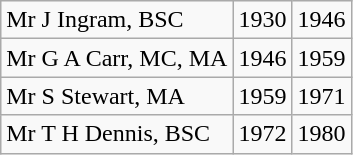<table class="wikitable">
<tr>
<td>Mr J Ingram, BSC</td>
<td>1930</td>
<td>1946</td>
</tr>
<tr>
<td>Mr G A Carr, MC, MA</td>
<td>1946</td>
<td>1959</td>
</tr>
<tr>
<td>Mr S Stewart,  MA</td>
<td>1959</td>
<td>1971</td>
</tr>
<tr>
<td>Mr T H Dennis, BSC</td>
<td>1972</td>
<td>1980</td>
</tr>
</table>
